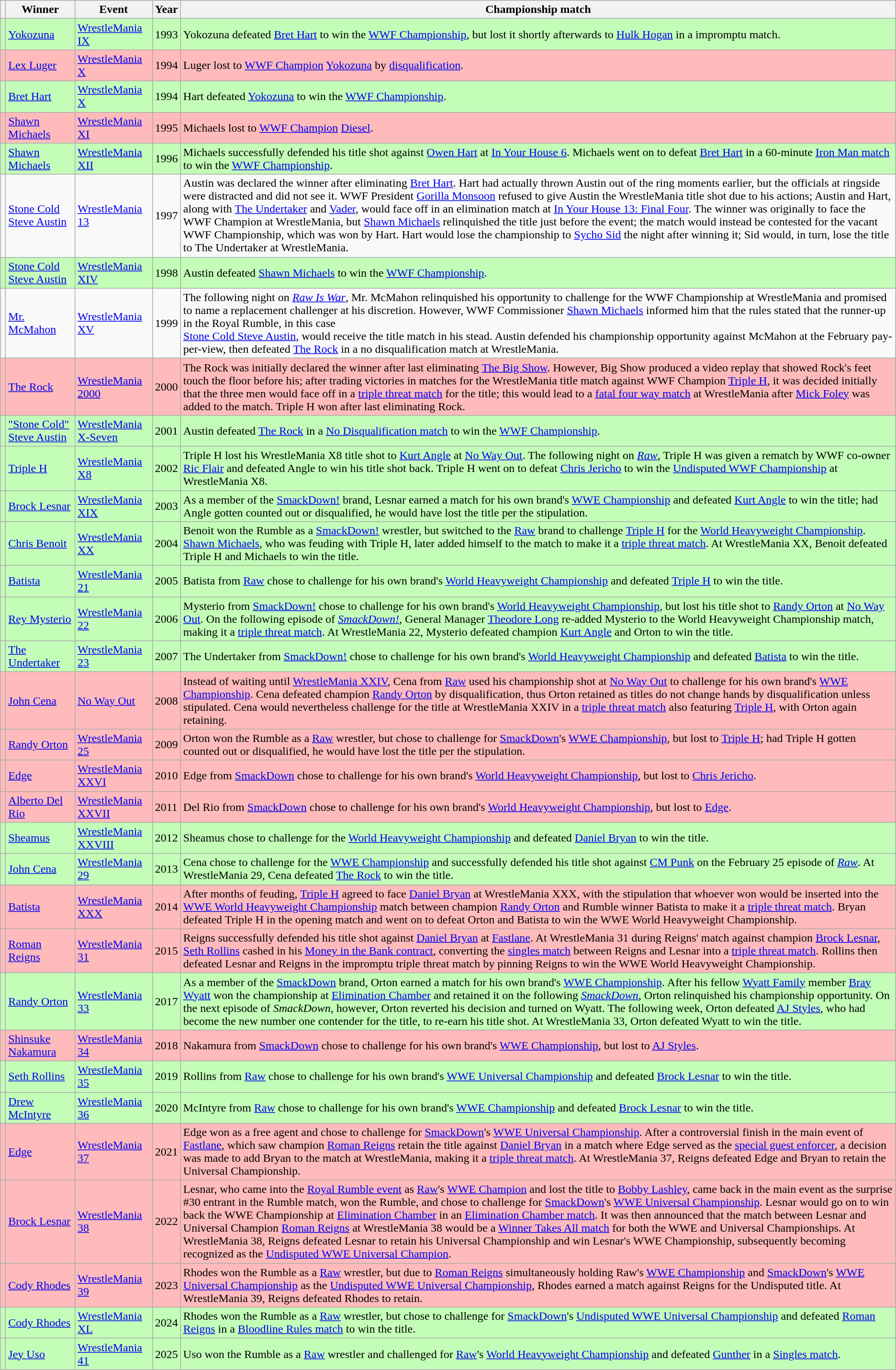<table class="wikitable plainrowheaders sortable">
<tr>
<th></th>
<th>Winner</th>
<th>Event</th>
<th>Year</th>
<th>Championship match</th>
</tr>
<tr style="background:#c3fdb8;">
<td></td>
<td scope="row"><a href='#'>Yokozuna</a></td>
<td><a href='#'>WrestleMania IX</a></td>
<td>1993</td>
<td>Yokozuna defeated <a href='#'>Bret Hart</a> to win the <a href='#'>WWF Championship</a>, but lost it shortly afterwards to <a href='#'>Hulk Hogan</a> in a impromptu match.</td>
</tr>
<tr style="background:#fbb">
<td rowspan="" 2 '></td>
<td rowspan="" 2 '><a href='#'>Lex Luger</a></td>
<td rowspan="" 2 '><a href='#'>WrestleMania X</a></td>
<td rowspan="" 2 '>1994</td>
<td>Luger lost to <a href='#'>WWF Champion</a> <a href='#'>Yokozuna</a> by <a href='#'>disqualification</a>.</td>
</tr>
<tr style="background:#c3fdb8">
<td></td>
<td><a href='#'>Bret Hart</a></td>
<td><a href='#'>WrestleMania X</a></td>
<td>1994</td>
<td>Hart defeated <a href='#'>Yokozuna</a> to win the <a href='#'>WWF Championship</a>.</td>
</tr>
<tr style="background:#fbb">
<td></td>
<td><a href='#'>Shawn Michaels</a></td>
<td><a href='#'>WrestleMania XI</a></td>
<td>1995</td>
<td>Michaels lost to <a href='#'>WWF Champion</a> <a href='#'>Diesel</a>.</td>
</tr>
<tr style="background:#c3fdb8">
<td></td>
<td><a href='#'>Shawn Michaels</a></td>
<td><a href='#'>WrestleMania XII</a></td>
<td>1996</td>
<td>Michaels successfully defended his title shot against <a href='#'>Owen Hart</a> at <a href='#'>In Your House 6</a>. Michaels went on to defeat <a href='#'>Bret Hart</a> in a 60-minute <a href='#'>Iron Man match</a> to win the <a href='#'>WWF Championship</a>.</td>
</tr>
<tr>
<td></td>
<td><a href='#'>Stone Cold Steve Austin</a></td>
<td><a href='#'>WrestleMania 13</a></td>
<td>1997</td>
<td>Austin was declared the winner after eliminating <a href='#'>Bret Hart</a>. Hart had actually thrown Austin out of the ring moments earlier, but the officials at ringside were distracted and did not see it. WWF President <a href='#'>Gorilla Monsoon</a> refused to give Austin the WrestleMania title shot due to his actions; Austin and Hart, along with <a href='#'>The Undertaker</a> and <a href='#'>Vader</a>, would face off in an elimination match at <a href='#'>In Your House 13: Final Four</a>. The winner was originally to face the WWF Champion at WrestleMania, but <a href='#'>Shawn Michaels</a> relinquished the title just before the event; the match would instead be contested for the vacant WWF Championship, which was won by Hart. Hart would lose the championship to <a href='#'>Sycho Sid</a> the night after winning it; Sid would, in turn, lose the title to The Undertaker at WrestleMania.</td>
</tr>
<tr style="background:#c3fdb8">
<td></td>
<td><a href='#'>Stone Cold Steve Austin</a></td>
<td><a href='#'>WrestleMania XIV</a></td>
<td>1998</td>
<td>Austin defeated <a href='#'>Shawn Michaels</a> to win the <a href='#'>WWF Championship</a>.</td>
</tr>
<tr>
<td></td>
<td><a href='#'>Mr. McMahon</a></td>
<td><a href='#'>WrestleMania XV</a></td>
<td>1999</td>
<td>The following night on <em><a href='#'>Raw Is War</a></em>, Mr. McMahon relinquished his opportunity to challenge for the WWF Championship at WrestleMania and promised to name a replacement challenger at his discretion. However, WWF Commissioner <a href='#'>Shawn Michaels</a> informed him that the rules stated that the runner-up in the Royal Rumble, in this case<br><a href='#'>Stone Cold Steve Austin</a>, would receive the title match in his stead. Austin defended his championship opportunity against McMahon at the February pay-per-view, then defeated <a href='#'>The Rock</a> in a no disqualification match at WrestleMania.</td>
</tr>
<tr style="background:#fbb">
<td></td>
<td><a href='#'>The Rock</a></td>
<td><a href='#'>WrestleMania 2000</a></td>
<td>2000</td>
<td>The Rock was initially declared the winner after last eliminating <a href='#'>The Big Show</a>. However, Big Show produced a video replay that showed Rock's feet touch the floor before his; after trading victories in matches for the WrestleMania title match against WWF Champion <a href='#'>Triple H</a>, it was decided initially that the three men would face off in a <a href='#'>triple threat match</a> for the title; this would lead to a <a href='#'>fatal four way match</a> at WrestleMania after <a href='#'>Mick Foley</a> was added to  the match. Triple H won after last eliminating Rock.</td>
</tr>
<tr style="background:#c3fbb8">
<td></td>
<td><a href='#'>"Stone Cold" Steve Austin</a></td>
<td><a href='#'>WrestleMania X-Seven</a></td>
<td>2001</td>
<td>Austin defeated <a href='#'>The Rock</a> in a <a href='#'>No Disqualification match</a> to win the <a href='#'>WWF Championship</a>.</td>
</tr>
<tr style="background:#c3fdb8">
<td></td>
<td><a href='#'>Triple H</a></td>
<td><a href='#'>WrestleMania X8</a></td>
<td>2002</td>
<td>Triple H lost his WrestleMania X8 title shot to <a href='#'>Kurt Angle</a> at <a href='#'>No Way Out</a>. The following night on <em><a href='#'>Raw</a></em>, Triple H was given a rematch by WWF co-owner <a href='#'>Ric Flair</a> and defeated Angle to win his title shot back. Triple H went on to defeat <a href='#'>Chris Jericho</a> to win the <a href='#'>Undisputed WWF Championship</a> at WrestleMania X8.</td>
</tr>
<tr style="background:#c3fdb8">
<td></td>
<td><a href='#'>Brock Lesnar</a></td>
<td><a href='#'>WrestleMania XIX</a></td>
<td>2003</td>
<td>As a member of the <a href='#'>SmackDown!</a> brand, Lesnar earned a match for his own brand's <a href='#'>WWE Championship</a> and defeated <a href='#'>Kurt Angle</a> to win the title; had Angle gotten counted out or disqualified, he would have lost the title per the stipulation.</td>
</tr>
<tr style="background:#c3fdb8">
<td></td>
<td><a href='#'>Chris Benoit</a></td>
<td><a href='#'>WrestleMania XX</a></td>
<td>2004</td>
<td>Benoit won the Rumble as a <a href='#'>SmackDown!</a> wrestler, but switched to the <a href='#'>Raw</a> brand to challenge <a href='#'>Triple H</a> for the <a href='#'>World Heavyweight Championship</a>. <a href='#'>Shawn Michaels</a>, who was feuding with Triple H, later added himself to the match to make it a <a href='#'>triple threat match</a>. At WrestleMania XX, Benoit defeated Triple H and Michaels to win the title.</td>
</tr>
<tr style="background:#c3fdb8">
<td></td>
<td><a href='#'>Batista</a></td>
<td><a href='#'>WrestleMania 21</a></td>
<td>2005</td>
<td>Batista from <a href='#'>Raw</a> chose to challenge for his own brand's <a href='#'>World Heavyweight Championship</a> and defeated <a href='#'>Triple H</a> to win the title.</td>
</tr>
<tr style="background:#c3fdb8">
<td></td>
<td><a href='#'>Rey Mysterio</a></td>
<td><a href='#'>WrestleMania 22</a></td>
<td>2006</td>
<td>Mysterio from <a href='#'>SmackDown!</a> chose to challenge for his own brand's <a href='#'>World Heavyweight Championship</a>, but lost his title shot to <a href='#'>Randy Orton</a> at <a href='#'>No Way Out</a>. On the following episode of <em><a href='#'>SmackDown!</a></em>, General Manager <a href='#'>Theodore Long</a> re-added Mysterio to the World Heavyweight Championship match, making it a <a href='#'>triple threat match</a>. At WrestleMania 22, Mysterio defeated champion <a href='#'>Kurt Angle</a> and Orton to win the title.</td>
</tr>
<tr style="background:#c3fdb8">
<td></td>
<td><a href='#'>The Undertaker</a></td>
<td><a href='#'>WrestleMania 23</a></td>
<td>2007</td>
<td>The Undertaker from <a href='#'>SmackDown!</a> chose to challenge for his own brand's <a href='#'>World Heavyweight Championship</a> and defeated <a href='#'>Batista</a> to win the title.</td>
</tr>
<tr style="background:#fbb">
<td></td>
<td><a href='#'>John Cena</a></td>
<td><a href='#'>No Way Out</a></td>
<td>2008</td>
<td>Instead of waiting until <a href='#'>WrestleMania XXIV</a>, Cena from <a href='#'>Raw</a> used his championship shot at <a href='#'>No Way Out</a> to challenge for his own brand's <a href='#'>WWE Championship</a>. Cena defeated champion <a href='#'>Randy Orton</a> by disqualification, thus Orton retained as titles do not change hands by disqualification unless stipulated. Cena would nevertheless challenge for the title at WrestleMania XXIV in a <a href='#'>triple threat match</a> also featuring <a href='#'>Triple H</a>, with Orton again retaining.</td>
</tr>
<tr style="background:#fbb">
<td></td>
<td><a href='#'>Randy Orton</a></td>
<td><a href='#'>WrestleMania 25</a></td>
<td>2009</td>
<td>Orton won the Rumble as a <a href='#'>Raw</a> wrestler, but chose to challenge for <a href='#'>SmackDown</a>'s <a href='#'>WWE Championship</a>, but lost to <a href='#'>Triple H</a>; had Triple H gotten counted out or disqualified, he would have lost the title per the stipulation.</td>
</tr>
<tr style="background:#fbb">
<td></td>
<td><a href='#'>Edge</a></td>
<td><a href='#'>WrestleMania XXVI</a></td>
<td>2010</td>
<td>Edge from <a href='#'>SmackDown</a> chose to challenge for his own brand's <a href='#'>World Heavyweight Championship</a>, but lost to <a href='#'>Chris Jericho</a>.</td>
</tr>
<tr style="background:#fbb">
<td></td>
<td><a href='#'>Alberto Del Rio</a></td>
<td><a href='#'>WrestleMania XXVII</a></td>
<td>2011</td>
<td>Del Rio from <a href='#'>SmackDown</a> chose to challenge for his own brand's <a href='#'>World Heavyweight Championship</a>, but lost to <a href='#'>Edge</a>.</td>
</tr>
<tr style="background:#c3fdb8">
<td></td>
<td><a href='#'>Sheamus</a></td>
<td><a href='#'>WrestleMania XXVIII</a></td>
<td>2012</td>
<td>Sheamus chose to challenge for the <a href='#'>World Heavyweight Championship</a> and defeated <a href='#'>Daniel Bryan</a> to win the title.</td>
</tr>
<tr style="background:#c3fdb8">
<td></td>
<td><a href='#'>John Cena</a></td>
<td><a href='#'>WrestleMania 29</a></td>
<td>2013</td>
<td>Cena chose to challenge for the <a href='#'>WWE Championship</a> and successfully defended his title shot against <a href='#'>CM Punk</a> on the February 25 episode of <em><a href='#'>Raw</a></em>. At WrestleMania 29, Cena defeated <a href='#'>The Rock</a> to win the title.</td>
</tr>
<tr style="background:#fbb">
<td></td>
<td><a href='#'>Batista</a></td>
<td><a href='#'>WrestleMania XXX</a></td>
<td>2014</td>
<td>After months of feuding, <a href='#'>Triple H</a> agreed to face <a href='#'>Daniel Bryan</a> at WrestleMania XXX, with the stipulation that whoever won would be inserted into the <a href='#'>WWE World Heavyweight Championship</a> match between champion <a href='#'>Randy Orton</a> and Rumble winner Batista to make it a <a href='#'>triple threat match</a>. Bryan defeated Triple H in the opening match and went on to defeat Orton and Batista to win the WWE World Heavyweight Championship.</td>
</tr>
<tr style="background:#fbb">
<td></td>
<td><a href='#'>Roman Reigns</a></td>
<td><a href='#'>WrestleMania 31</a></td>
<td>2015</td>
<td>Reigns successfully defended his title shot against <a href='#'>Daniel Bryan</a> at <a href='#'>Fastlane</a>. At WrestleMania 31 during Reigns' match against champion <a href='#'>Brock Lesnar</a>, <a href='#'>Seth Rollins</a> cashed in his <a href='#'>Money in the Bank contract</a>, converting the <a href='#'>singles match</a> between Reigns and Lesnar into a <a href='#'>triple threat match</a>. Rollins then defeated Lesnar and Reigns in the impromptu triple threat match by pinning Reigns to win the WWE World Heavyweight Championship.</td>
</tr>
<tr style="background:#c3fdb8">
<td></td>
<td><a href='#'>Randy Orton</a></td>
<td><a href='#'>WrestleMania 33</a></td>
<td>2017</td>
<td>As a member of the <a href='#'>SmackDown</a> brand, Orton earned a match for his own brand's <a href='#'>WWE Championship</a>. After his fellow <a href='#'>Wyatt Family</a> member <a href='#'>Bray Wyatt</a> won the championship at <a href='#'>Elimination Chamber</a> and retained it on the following <em><a href='#'>SmackDown</a></em>, Orton relinquished his championship opportunity. On the next episode of <em>SmackDown</em>, however, Orton reverted his decision and turned on Wyatt. The following week, Orton defeated <a href='#'>AJ Styles</a>, who had become the new number one contender for the title, to re-earn his title shot. At WrestleMania 33, Orton defeated Wyatt to win the title.</td>
</tr>
<tr style="background:#fbb">
<td></td>
<td><a href='#'>Shinsuke Nakamura</a></td>
<td><a href='#'>WrestleMania 34</a></td>
<td>2018</td>
<td>Nakamura from <a href='#'>SmackDown</a> chose to challenge for his own brand's <a href='#'>WWE Championship</a>, but lost to <a href='#'>AJ Styles</a>.</td>
</tr>
<tr style="background:#c3fdb8">
<td></td>
<td><a href='#'>Seth Rollins</a></td>
<td><a href='#'>WrestleMania 35</a></td>
<td>2019</td>
<td>Rollins from <a href='#'>Raw</a> chose to challenge for his own brand's <a href='#'>WWE Universal Championship</a> and defeated <a href='#'>Brock Lesnar</a> to win the title.</td>
</tr>
<tr style="background:#c3fdb8">
<td></td>
<td><a href='#'>Drew McIntyre</a></td>
<td><a href='#'>WrestleMania 36</a></td>
<td>2020</td>
<td>McIntyre from <a href='#'>Raw</a> chose to challenge for his own brand's <a href='#'>WWE Championship</a> and defeated <a href='#'>Brock Lesnar</a> to win the title.</td>
</tr>
<tr style="background:#fbb">
<td></td>
<td><a href='#'>Edge</a></td>
<td><a href='#'>WrestleMania 37</a></td>
<td>2021</td>
<td>Edge won as a free agent and chose to challenge for <a href='#'>SmackDown</a>'s <a href='#'>WWE Universal Championship</a>. After a controversial finish in the main event of <a href='#'>Fastlane</a>, which saw champion <a href='#'>Roman Reigns</a> retain the title against <a href='#'>Daniel Bryan</a> in a match where Edge served as the <a href='#'>special guest enforcer</a>, a decision was made to add Bryan to the match at WrestleMania, making it a <a href='#'>triple threat match</a>. At WrestleMania 37, Reigns defeated Edge and Bryan to retain the Universal Championship.</td>
</tr>
<tr style="background:#fbb">
<td></td>
<td><a href='#'>Brock Lesnar</a></td>
<td><a href='#'>WrestleMania 38</a></td>
<td>2022</td>
<td>Lesnar, who came into the <a href='#'>Royal Rumble event</a> as <a href='#'>Raw</a>'s <a href='#'>WWE Champion</a> and lost the title to <a href='#'>Bobby Lashley</a>, came back in the main event as the surprise #30 entrant in the Rumble match, won the Rumble, and chose to challenge for <a href='#'>SmackDown</a>'s <a href='#'>WWE Universal Championship</a>. Lesnar would go on to win back the WWE Championship at <a href='#'>Elimination Chamber</a> in an <a href='#'>Elimination Chamber match</a>. It was then announced that the match between Lesnar and Universal Champion <a href='#'>Roman Reigns</a> at WrestleMania 38 would be a <a href='#'>Winner Takes All match</a> for both the WWE and Universal Championships. At WrestleMania 38, Reigns defeated Lesnar to retain his Universal Championship and win Lesnar's WWE Championship, subsequently becoming recognized as the <a href='#'>Undisputed WWE Universal Champion</a>.</td>
</tr>
<tr style="background:#fbb">
<td></td>
<td><a href='#'>Cody Rhodes</a></td>
<td><a href='#'>WrestleMania 39</a></td>
<td>2023</td>
<td>Rhodes won the Rumble as a <a href='#'>Raw</a> wrestler, but due to <a href='#'>Roman Reigns</a> simultaneously holding Raw's <a href='#'>WWE Championship</a> and <a href='#'>SmackDown</a>'s <a href='#'>WWE Universal Championship</a> as the <a href='#'>Undisputed WWE Universal Championship</a>, Rhodes earned a match against Reigns for the Undisputed title. At WrestleMania 39, Reigns defeated Rhodes to retain.</td>
</tr>
<tr style="background:#c3fdb8">
<td></td>
<td><a href='#'>Cody Rhodes</a></td>
<td><a href='#'>WrestleMania XL</a></td>
<td>2024</td>
<td>Rhodes won the Rumble as a <a href='#'>Raw</a> wrestler, but chose to challenge for <a href='#'>SmackDown</a>'s <a href='#'>Undisputed WWE Universal Championship</a> and defeated <a href='#'>Roman Reigns</a> in a <a href='#'>Bloodline Rules match</a> to win the title.</td>
</tr>
<tr style="background:#c3fdb8">
<td></td>
<td><a href='#'>Jey Uso</a></td>
<td><a href='#'>WrestleMania 41</a></td>
<td>2025</td>
<td>Uso won the Rumble as a <a href='#'>Raw</a> wrestler and challenged for <a href='#'>Raw</a>'s <a href='#'>World Heavyweight Championship</a> and defeated <a href='#'>Gunther</a> in a <a href='#'>Singles match</a>.</td>
</tr>
</table>
